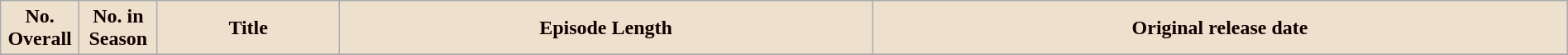<table class="wikitable plainrowheaders" width="100%" style="margin-right: 0;">
<tr>
<th width="5%" style="background-color: #EDE0CD; color:#100;">No. Overall</th>
<th width="5%" style="background-color: #EDE0CD; color:#100;">No. in Season</th>
<th style="background-color: #EDE0CD; color:#100;">Title</th>
<th style="background-color: #EDE0CD; color:#100;">Episode Length</th>
<th style="background-color: #EDE0CD; color:#100;">Original release date</th>
</tr>
<tr>
</tr>
</table>
